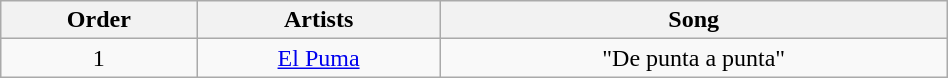<table class="wikitable" style="text-align:center; width:50%;">
<tr>
<th scope="col">Order</th>
<th scope="col">Artists</th>
<th scope="col">Song</th>
</tr>
<tr>
<td>1</td>
<td><a href='#'>El Puma</a></td>
<td>"De punta a punta"</td>
</tr>
</table>
